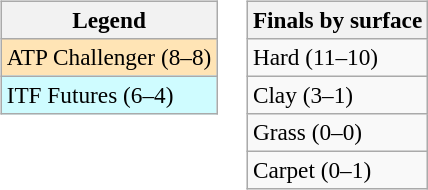<table>
<tr valign=top>
<td><br><table class=wikitable style=font-size:97%>
<tr>
<th>Legend</th>
</tr>
<tr bgcolor=moccasin>
<td>ATP Challenger (8–8)</td>
</tr>
<tr bgcolor=cffcff>
<td>ITF Futures (6–4)</td>
</tr>
</table>
</td>
<td><br><table class=wikitable style=font-size:97%>
<tr>
<th>Finals by surface</th>
</tr>
<tr>
<td>Hard (11–10)</td>
</tr>
<tr>
<td>Clay (3–1)</td>
</tr>
<tr>
<td>Grass (0–0)</td>
</tr>
<tr>
<td>Carpet (0–1)</td>
</tr>
</table>
</td>
</tr>
</table>
